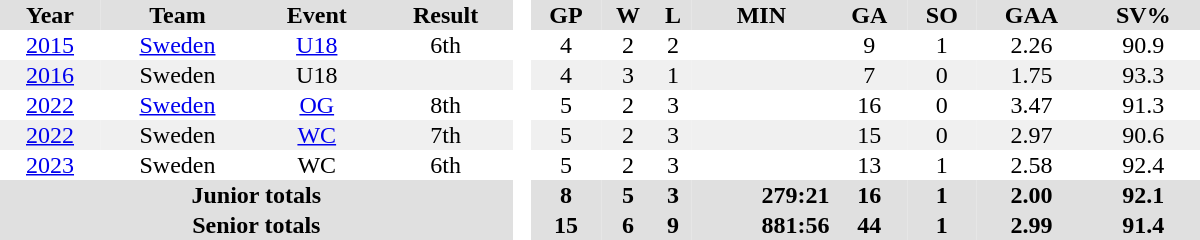<table border="0" cellpadding="1" cellspacing="0" style="text-align:center; width:50em">
<tr bgcolor="#e0e0e0">
<th>Year</th>
<th>Team</th>
<th>Event</th>
<th>Result</th>
<th rowspan="97" bgcolor="#ffffff"> </th>
<th>GP</th>
<th>W</th>
<th>L</th>
<th>MIN</th>
<th>GA</th>
<th>SO</th>
<th>GAA</th>
<th>SV%</th>
</tr>
<tr>
<td><a href='#'>2015</a></td>
<td><a href='#'>Sweden</a></td>
<td><a href='#'>U18</a></td>
<td>6th</td>
<td>4</td>
<td>2</td>
<td>2</td>
<td></td>
<td>9</td>
<td>1</td>
<td>2.26</td>
<td>90.9</td>
</tr>
<tr bgcolor="#f0f0f0">
<td><a href='#'>2016</a></td>
<td>Sweden</td>
<td>U18</td>
<td></td>
<td>4</td>
<td>3</td>
<td>1</td>
<td></td>
<td>7</td>
<td>0</td>
<td>1.75</td>
<td>93.3</td>
</tr>
<tr>
<td><a href='#'>2022</a></td>
<td><a href='#'>Sweden</a></td>
<td><a href='#'>OG</a></td>
<td>8th</td>
<td>5</td>
<td>2</td>
<td>3</td>
<td></td>
<td>16</td>
<td>0</td>
<td>3.47</td>
<td>91.3</td>
</tr>
<tr bgcolor="#f0f0f0">
<td><a href='#'>2022</a></td>
<td>Sweden</td>
<td><a href='#'>WC</a></td>
<td>7th</td>
<td>5</td>
<td>2</td>
<td>3</td>
<td></td>
<td>15</td>
<td>0</td>
<td>2.97</td>
<td>90.6</td>
</tr>
<tr>
<td><a href='#'>2023</a></td>
<td>Sweden</td>
<td>WC</td>
<td>6th</td>
<td>5</td>
<td>2</td>
<td>3</td>
<td></td>
<td>13</td>
<td>1</td>
<td>2.58</td>
<td>92.4</td>
</tr>
<tr bgcolor="#e0e0e0">
<th colspan=4>Junior totals</th>
<th>8</th>
<th>5</th>
<th>3</th>
<th align=right>279:21</th>
<th>16</th>
<th>1</th>
<th>2.00</th>
<th>92.1</th>
</tr>
<tr bgcolor="#e0e0e0">
<th colspan=4>Senior totals</th>
<th>15</th>
<th>6</th>
<th>9</th>
<th align="right">881:56</th>
<th>44</th>
<th>1</th>
<th>2.99</th>
<th>91.4</th>
</tr>
</table>
